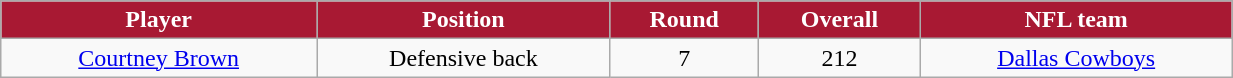<table class="wikitable" width="65%">
<tr align="center"  style="background:#A81933;color:#FFFFFF;">
<td><strong>Player</strong></td>
<td><strong>Position</strong></td>
<td><strong>Round</strong></td>
<td><strong>Overall</strong></td>
<td><strong>NFL team</strong></td>
</tr>
<tr align="center" bgcolor="">
<td><a href='#'>Courtney Brown</a></td>
<td>Defensive back</td>
<td>7</td>
<td>212</td>
<td><a href='#'>Dallas Cowboys</a></td>
</tr>
</table>
